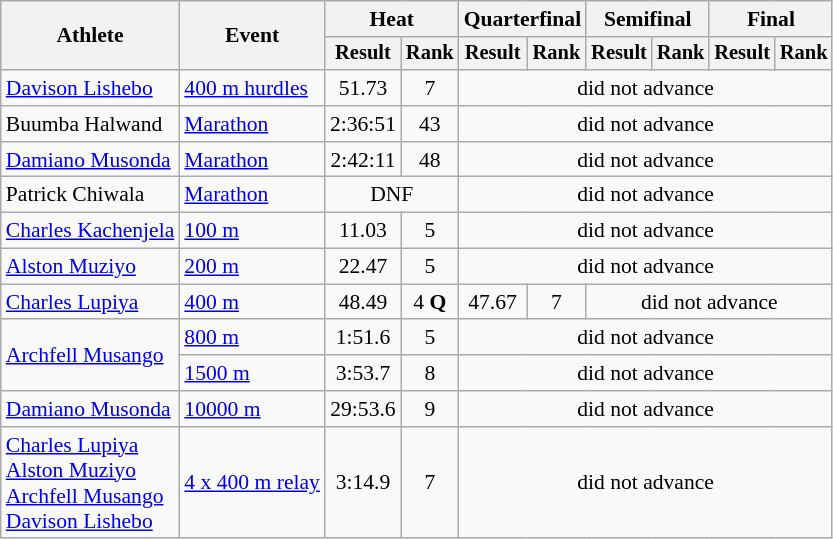<table class="wikitable" style="font-size:90%">
<tr>
<th rowspan="2">Athlete</th>
<th rowspan="2">Event</th>
<th colspan="2">Heat</th>
<th colspan="2">Quarterfinal</th>
<th colspan="2">Semifinal</th>
<th colspan="2">Final</th>
</tr>
<tr style="font-size:95%">
<th>Result</th>
<th>Rank</th>
<th>Result</th>
<th>Rank</th>
<th>Result</th>
<th>Rank</th>
<th>Result</th>
<th>Rank</th>
</tr>
<tr align=center>
<td align=left><a href='#'>Davison Lishebo</a></td>
<td align=left><a href='#'>400 m hurdles</a></td>
<td>51.73</td>
<td>7</td>
<td colspan=6>did not advance</td>
</tr>
<tr align=center>
<td align=left>Buumba Halwand</td>
<td align=left><a href='#'>Marathon</a></td>
<td>2:36:51</td>
<td>43</td>
<td colspan=6>did not advance</td>
</tr>
<tr align=center>
<td align=left><a href='#'>Damiano Musonda</a></td>
<td align=left><a href='#'>Marathon</a></td>
<td>2:42:11</td>
<td>48</td>
<td colspan=6>did not advance</td>
</tr>
<tr align=center>
<td align=left>Patrick Chiwala</td>
<td align=left><a href='#'>Marathon</a></td>
<td colspan=2>DNF</td>
<td colspan=6>did not advance</td>
</tr>
<tr align=center>
<td align=left><a href='#'>Charles Kachenjela</a></td>
<td align=left><a href='#'>100 m</a></td>
<td>11.03</td>
<td>5</td>
<td colspan=6>did not advance</td>
</tr>
<tr align=center>
<td align=left><a href='#'>Alston Muziyo</a></td>
<td align=left><a href='#'>200 m</a></td>
<td>22.47</td>
<td>5</td>
<td colspan=6>did not advance</td>
</tr>
<tr align=center>
<td align=left><a href='#'>Charles Lupiya</a></td>
<td align=left><a href='#'>400 m</a></td>
<td>48.49</td>
<td>4 <strong>Q</strong></td>
<td>47.67</td>
<td>7</td>
<td colspan=4>did not advance</td>
</tr>
<tr align=center>
<td align=left rowspan=2><a href='#'>Archfell Musango</a></td>
<td align=left><a href='#'>800 m</a></td>
<td>1:51.6</td>
<td>5</td>
<td colspan=6>did not advance</td>
</tr>
<tr align=center>
<td align=left><a href='#'>1500 m</a></td>
<td>3:53.7</td>
<td>8</td>
<td colspan=6>did not advance</td>
</tr>
<tr align=center>
<td align=left><a href='#'>Damiano Musonda</a></td>
<td align=left><a href='#'>10000 m</a></td>
<td>29:53.6</td>
<td>9</td>
<td colspan=6>did not advance</td>
</tr>
<tr align=center>
<td align=left><a href='#'>Charles Lupiya</a><br><a href='#'>Alston Muziyo</a><br><a href='#'>Archfell Musango</a><br><a href='#'>Davison Lishebo</a></td>
<td align=left><a href='#'> 4 x 400 m relay</a></td>
<td>3:14.9</td>
<td>7</td>
<td colspan=6>did not advance</td>
</tr>
</table>
